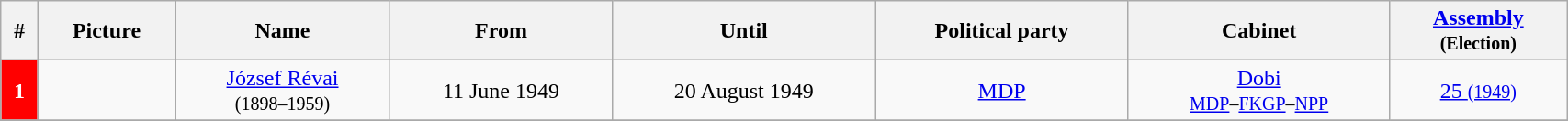<table width=90% class="wikitable" style="text-align:center">
<tr>
<th>#</th>
<th>Picture</th>
<th>Name</th>
<th>From</th>
<th>Until</th>
<th>Political party</th>
<th>Cabinet</th>
<th><a href='#'>Assembly</a><br><small>(Election)</small></th>
</tr>
<tr>
<th style="background:Red; color:white">1</th>
<td></td>
<td><a href='#'>József Révai</a><br><small>(1898–1959)</small></td>
<td>11 June 1949</td>
<td>20 August 1949</td>
<td><a href='#'>MDP</a></td>
<td><a href='#'>Dobi</a><br><small><a href='#'>MDP</a>–<a href='#'>FKGP</a>–<a href='#'>NPP</a></small></td>
<td><a href='#'>25 <small>(1949)</small></a></td>
</tr>
<tr>
</tr>
</table>
